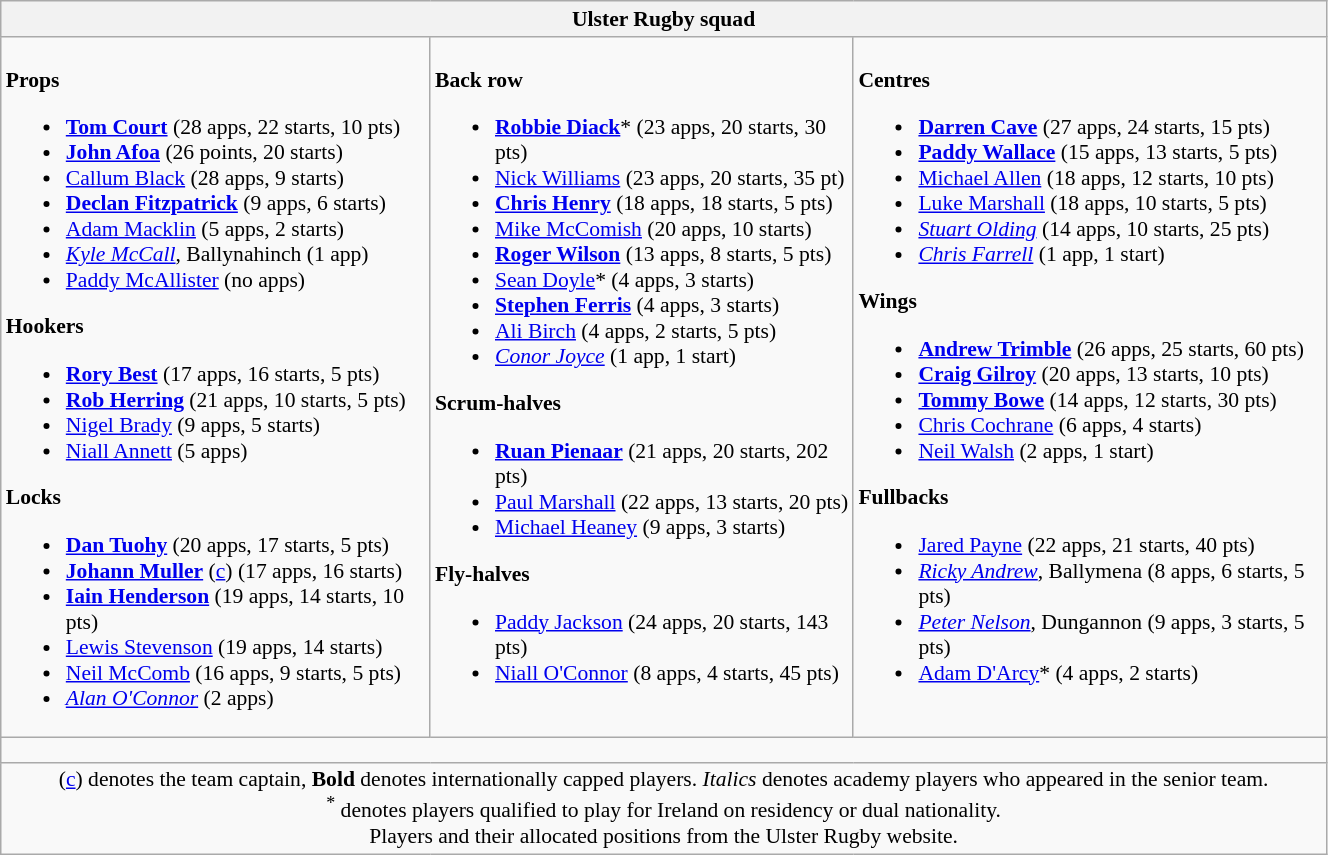<table class="wikitable" style="text-align:left; font-size:90%; width:70%">
<tr>
<th colspan="100%">Ulster Rugby squad</th>
</tr>
<tr valign="top">
<td><br><strong>Props</strong><ul><li> <strong><a href='#'>Tom Court</a></strong> (28 apps, 22 starts, 10 pts)</li><li> <strong><a href='#'>John Afoa</a></strong> (26 points, 20 starts)</li><li> <a href='#'>Callum Black</a> (28 apps, 9 starts)</li><li> <strong><a href='#'>Declan Fitzpatrick</a></strong> (9 apps, 6 starts)</li><li> <a href='#'>Adam Macklin</a> (5 apps, 2 starts)</li><li> <em><a href='#'>Kyle McCall</a></em>, Ballynahinch (1 app)</li><li> <a href='#'>Paddy McAllister</a> (no apps)</li></ul><strong>Hookers</strong><ul><li> <strong><a href='#'>Rory Best</a></strong> (17 apps, 16 starts, 5 pts)</li><li> <strong><a href='#'>Rob Herring</a></strong> (21 apps, 10 starts, 5 pts)</li><li> <a href='#'>Nigel Brady</a> (9 apps, 5 starts)</li><li> <a href='#'>Niall Annett</a> (5 apps)</li></ul><strong>Locks</strong><ul><li> <strong><a href='#'>Dan Tuohy</a></strong> (20 apps, 17 starts, 5 pts)</li><li> <strong><a href='#'>Johann Muller</a></strong> (<a href='#'>c</a>) (17 apps, 16 starts)</li><li> <strong><a href='#'>Iain Henderson</a></strong> (19 apps, 14 starts, 10 pts)</li><li> <a href='#'>Lewis Stevenson</a> (19 apps, 14 starts)</li><li> <a href='#'>Neil McComb</a> (16 apps, 9 starts, 5 pts)</li><li> <em><a href='#'>Alan O'Connor</a></em> (2 apps)</li></ul></td>
<td><br><strong>Back row</strong><ul><li> <strong><a href='#'>Robbie Diack</a></strong>* (23 apps, 20 starts, 30 pts)</li><li> <a href='#'>Nick Williams</a> (23 apps, 20 starts, 35 pt)</li><li> <strong><a href='#'>Chris Henry</a></strong> (18 apps, 18 starts, 5 pts)</li><li> <a href='#'>Mike McComish</a> (20 apps, 10 starts)</li><li> <strong><a href='#'>Roger Wilson</a></strong> (13 apps, 8 starts, 5 pts)</li><li> <a href='#'>Sean Doyle</a>* (4 apps, 3 starts)</li><li> <strong><a href='#'>Stephen Ferris</a></strong> (4 apps, 3 starts)</li><li> <a href='#'>Ali Birch</a> (4 apps, 2 starts, 5 pts)</li><li> <em><a href='#'>Conor Joyce</a></em> (1 app, 1 start)</li></ul><strong>Scrum-halves</strong><ul><li> <strong><a href='#'>Ruan Pienaar</a></strong> (21 apps, 20 starts, 202 pts)</li><li> <a href='#'>Paul Marshall</a> (22 apps, 13 starts, 20 pts)</li><li> <a href='#'>Michael Heaney</a> (9 apps, 3 starts)</li></ul><strong>Fly-halves</strong><ul><li> <a href='#'>Paddy Jackson</a> (24 apps, 20 starts, 143 pts)</li><li> <a href='#'>Niall O'Connor</a> (8 apps, 4 starts, 45 pts)</li></ul></td>
<td><br><strong>Centres</strong><ul><li> <strong><a href='#'>Darren Cave</a></strong> (27 apps, 24 starts, 15 pts)</li><li> <strong><a href='#'>Paddy Wallace</a></strong> (15 apps, 13 starts, 5 pts)</li><li> <a href='#'>Michael Allen</a> (18 apps, 12 starts, 10 pts)</li><li> <a href='#'>Luke Marshall</a> (18 apps, 10 starts, 5 pts)</li><li> <em><a href='#'>Stuart Olding</a></em> (14 apps, 10 starts, 25 pts)</li><li> <em><a href='#'>Chris Farrell</a></em> (1 app, 1 start)</li></ul><strong>Wings</strong><ul><li> <strong><a href='#'>Andrew Trimble</a></strong> (26 apps, 25 starts, 60 pts)</li><li> <strong><a href='#'>Craig Gilroy</a></strong> (20 apps, 13 starts, 10 pts)</li><li> <strong><a href='#'>Tommy Bowe</a></strong> (14 apps, 12 starts, 30 pts)</li><li> <a href='#'>Chris Cochrane</a> (6 apps, 4 starts)</li><li> <a href='#'>Neil Walsh</a> (2 apps, 1 start)</li></ul><strong>Fullbacks</strong><ul><li> <a href='#'>Jared Payne</a> (22 apps, 21 starts, 40 pts)</li><li> <em><a href='#'>Ricky Andrew</a></em>, Ballymena (8 apps, 6 starts, 5 pts)</li><li> <em><a href='#'>Peter Nelson</a></em>, Dungannon (9 apps, 3 starts, 5 pts)</li><li> <a href='#'>Adam D'Arcy</a>* (4 apps, 2 starts)</li></ul></td>
</tr>
<tr>
<td colspan="100%" style="height: 10px;"></td>
</tr>
<tr>
<td colspan="100%" style="text-align:center;">(<a href='#'>c</a>) denotes the team captain, <strong>Bold</strong> denotes internationally capped players. <em>Italics</em> denotes academy players who appeared in the senior team.<br> <sup>*</sup> denotes players qualified to play for Ireland on residency or dual nationality. <br> Players and their allocated positions from the Ulster Rugby website.</td>
</tr>
</table>
